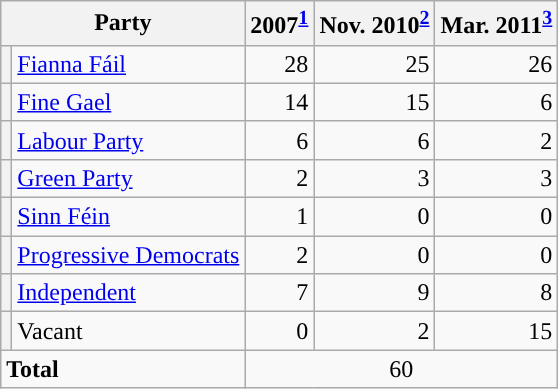<table class="wikitable">
<tr>
<th colspan="2">Party</th>
<th>2007<span></span><sup><a href='#'>1</a></sup></th>
<th>Nov. 2010<span></span><sup><a href='#'>2</a></sup></th>
<th>Mar. 2011<span></span><sup><a href='#'>3</a></sup></th>
</tr>
<tr>
<th style="background-color: "></th>
<td><a href='#'>Fianna Fáil</a></td>
<td align="right">28</td>
<td align="right">25</td>
<td align="right">26</td>
</tr>
<tr>
<th style="background-color: "></th>
<td><a href='#'>Fine Gael</a></td>
<td align="right">14</td>
<td align="right">15</td>
<td align="right">6</td>
</tr>
<tr>
<th style="background-color: "></th>
<td><a href='#'>Labour Party</a></td>
<td align="right">6</td>
<td align="right">6</td>
<td align="right">2</td>
</tr>
<tr>
<th style="background-color: "></th>
<td><a href='#'>Green Party</a></td>
<td align="right">2</td>
<td align="right">3</td>
<td align="right">3</td>
</tr>
<tr>
<th style="background-color: "></th>
<td><a href='#'>Sinn Féin</a></td>
<td align="right">1</td>
<td align="right">0</td>
<td align="right">0</td>
</tr>
<tr>
<th style="background-color: "></th>
<td><a href='#'>Progressive Democrats</a></td>
<td align="right">2</td>
<td align="right">0</td>
<td align="right">0</td>
</tr>
<tr>
<th style="background-color: "></th>
<td><a href='#'>Independent</a></td>
<td align="right">7</td>
<td align="right">9</td>
<td align="right">8</td>
</tr>
<tr>
<th style="background-color: "></th>
<td>Vacant</td>
<td align="right">0</td>
<td align="right">2</td>
<td align="right">15</td>
</tr>
<tr>
<td colspan="2"><strong>Total</strong></td>
<td colspan="4" align="center">60</td>
</tr>
</table>
